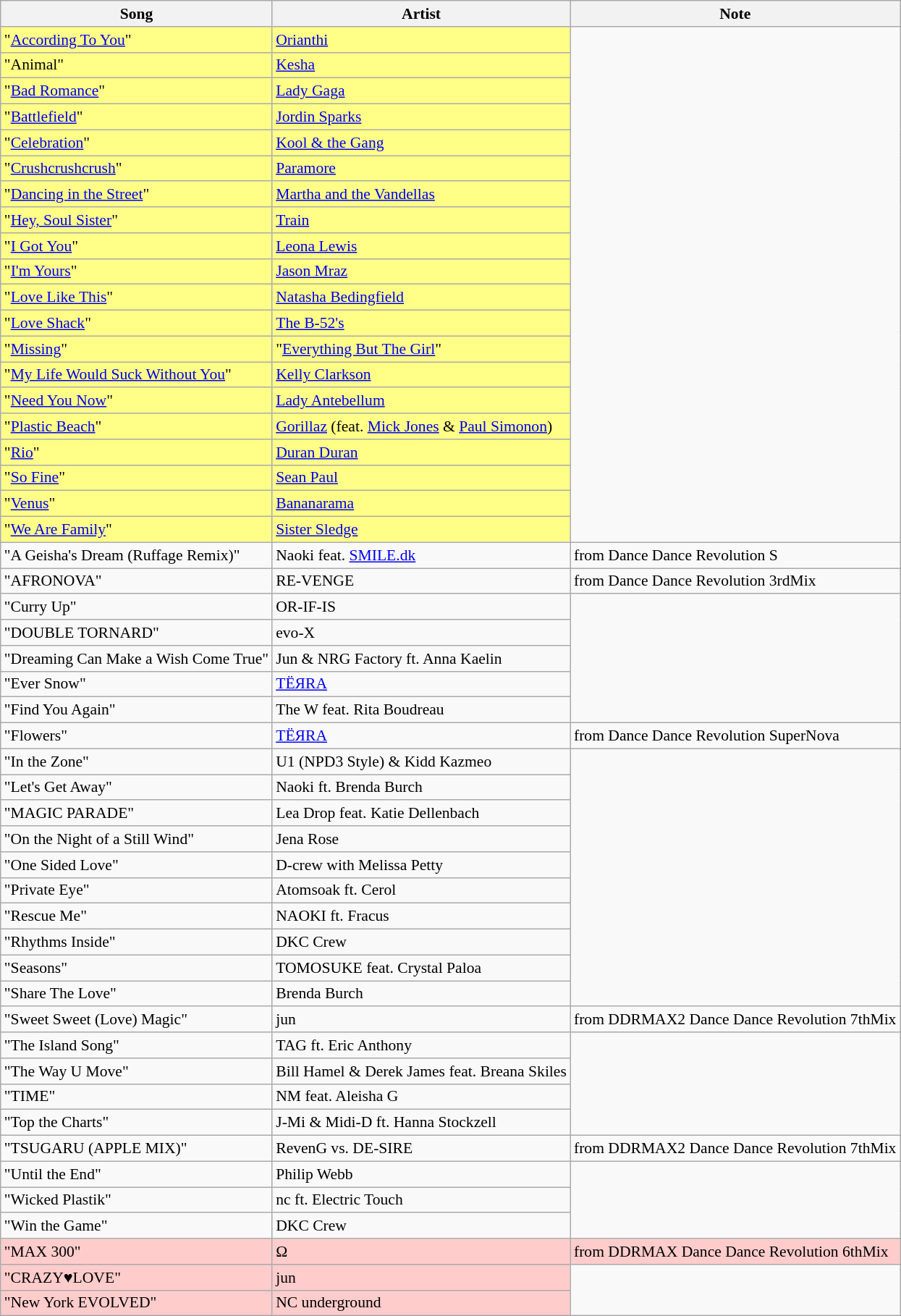<table class="wikitable sortable" style="font-size:90%;">
<tr>
<th>Song</th>
<th>Artist</th>
<th>Note</th>
</tr>
<tr style="background:#ffff88;">
<td>"<a href='#'>According To You</a>"</td>
<td><a href='#'>Orianthi</a></td>
</tr>
<tr style="background:#ffff88;">
<td>"Animal"</td>
<td><a href='#'>Kesha</a></td>
</tr>
<tr style="background:#ffff88;">
<td>"<a href='#'>Bad Romance</a>"</td>
<td><a href='#'>Lady Gaga</a></td>
</tr>
<tr style="background:#ffff88;">
<td>"<a href='#'>Battlefield</a>"</td>
<td><a href='#'>Jordin Sparks</a></td>
</tr>
<tr style="background:#ffff88;">
<td>"<a href='#'>Celebration</a>"</td>
<td><a href='#'>Kool & the Gang</a></td>
</tr>
<tr style="background:#ffff88;">
<td>"<a href='#'>Crushcrushcrush</a>"</td>
<td><a href='#'>Paramore</a></td>
</tr>
<tr style="background:#ffff88;">
<td>"<a href='#'>Dancing in the Street</a>"</td>
<td><a href='#'>Martha and the Vandellas</a></td>
</tr>
<tr style="background:#ffff88;">
<td>"<a href='#'>Hey, Soul Sister</a>"</td>
<td><a href='#'>Train</a></td>
</tr>
<tr style="background:#ffff88;">
<td>"<a href='#'>I Got You</a>"</td>
<td><a href='#'>Leona Lewis</a></td>
</tr>
<tr style="background:#ffff88;">
<td>"<a href='#'>I'm Yours</a>"</td>
<td><a href='#'>Jason Mraz</a></td>
</tr>
<tr style="background:#ffff88;">
<td>"<a href='#'>Love Like This</a>"</td>
<td><a href='#'>Natasha Bedingfield</a></td>
</tr>
<tr style="background:#ffff88;">
<td>"<a href='#'>Love Shack</a>"</td>
<td><a href='#'>The B-52's</a></td>
</tr>
<tr style="background:#ffff88;">
<td>"<a href='#'>Missing</a>"</td>
<td>"<a href='#'>Everything But The Girl</a>"</td>
</tr>
<tr style="background:#ffff88;">
<td>"<a href='#'>My Life Would Suck Without You</a>"</td>
<td><a href='#'>Kelly Clarkson</a></td>
</tr>
<tr style="background:#ffff88;">
<td>"<a href='#'>Need You Now</a>"</td>
<td><a href='#'>Lady Antebellum</a></td>
</tr>
<tr style="background:#ffff88;">
<td>"<a href='#'>Plastic Beach</a>"</td>
<td><a href='#'>Gorillaz</a> (feat. <a href='#'>Mick Jones</a> & <a href='#'>Paul Simonon</a>)</td>
</tr>
<tr style="background:#ffff88;">
<td>"<a href='#'>Rio</a>"</td>
<td><a href='#'>Duran Duran</a></td>
</tr>
<tr style="background:#ffff88;">
<td>"<a href='#'>So Fine</a>"</td>
<td><a href='#'>Sean Paul</a></td>
</tr>
<tr style="background:#ffff88;">
<td>"<a href='#'>Venus</a>"</td>
<td><a href='#'>Bananarama</a></td>
</tr>
<tr style="background:#ffff88;">
<td>"<a href='#'>We Are Family</a>"</td>
<td><a href='#'>Sister Sledge</a></td>
</tr>
<tr>
<td>"A Geisha's Dream (Ruffage Remix)"</td>
<td>Naoki feat. <a href='#'>SMILE.dk</a></td>
<td>from Dance Dance Revolution S</td>
</tr>
<tr>
<td>"AFRONOVA"</td>
<td>RE-VENGE</td>
<td>from Dance Dance Revolution 3rdMix</td>
</tr>
<tr>
<td>"Curry Up"</td>
<td>OR-IF-IS</td>
</tr>
<tr>
<td>"DOUBLE TORNARD"</td>
<td>evo-X</td>
</tr>
<tr>
<td>"Dreaming Can Make a Wish Come True"</td>
<td>Jun & NRG Factory ft. Anna Kaelin</td>
</tr>
<tr>
<td>"Ever Snow"</td>
<td><a href='#'>TЁЯRA</a></td>
</tr>
<tr>
<td>"Find You Again"</td>
<td>The W feat. Rita Boudreau</td>
</tr>
<tr>
<td>"Flowers"</td>
<td><a href='#'>TЁЯRA</a></td>
<td>from Dance Dance Revolution SuperNova</td>
</tr>
<tr>
<td>"In the Zone"</td>
<td>U1 (NPD3 Style) & Kidd Kazmeo</td>
</tr>
<tr>
<td>"Let's Get Away"</td>
<td>Naoki ft. Brenda Burch</td>
</tr>
<tr>
<td>"MAGIC PARADE"</td>
<td>Lea Drop feat. Katie Dellenbach</td>
</tr>
<tr>
<td>"On the Night of a Still Wind"</td>
<td>Jena Rose</td>
</tr>
<tr>
<td>"One Sided Love"</td>
<td>D-crew with Melissa Petty</td>
</tr>
<tr>
<td>"Private Eye"</td>
<td>Atomsoak ft. Cerol</td>
</tr>
<tr>
<td>"Rescue Me"</td>
<td>NAOKI ft. Fracus</td>
</tr>
<tr>
<td>"Rhythms Inside"</td>
<td>DKC Crew</td>
</tr>
<tr>
<td>"Seasons"</td>
<td>TOMOSUKE feat. Crystal Paloa</td>
</tr>
<tr>
<td>"Share The Love"</td>
<td>Brenda Burch</td>
</tr>
<tr>
<td>"Sweet Sweet (Love) Magic" </td>
<td>jun</td>
<td>from DDRMAX2 Dance Dance Revolution 7thMix</td>
</tr>
<tr>
<td>"The Island Song"</td>
<td>TAG ft. Eric Anthony</td>
</tr>
<tr>
<td>"The Way U Move"</td>
<td>Bill Hamel & Derek James feat. Breana Skiles</td>
</tr>
<tr>
<td>"TIME"</td>
<td>NM feat. Aleisha G</td>
</tr>
<tr>
<td>"Top the Charts"</td>
<td>J-Mi & Midi-D ft. Hanna Stockzell</td>
</tr>
<tr>
<td>"TSUGARU (APPLE MIX)"</td>
<td>RevenG vs. DE-SIRE</td>
<td>from DDRMAX2 Dance Dance Revolution 7thMix</td>
</tr>
<tr>
<td>"Until the End"</td>
<td>Philip Webb</td>
</tr>
<tr>
<td>"Wicked Plastik"</td>
<td>nc ft. Electric Touch</td>
</tr>
<tr>
<td>"Win the Game"</td>
<td>DKC Crew</td>
</tr>
<tr style="background:#fcc;">
<td>"MAX 300"</td>
<td>Ω</td>
<td>from DDRMAX Dance Dance Revolution 6thMix</td>
</tr>
<tr style="background:#fcc;">
<td>"CRAZY♥LOVE"</td>
<td>jun</td>
</tr>
<tr style="background:#fcc;">
<td>"New York EVOLVED"</td>
<td>NC underground</td>
</tr>
</table>
